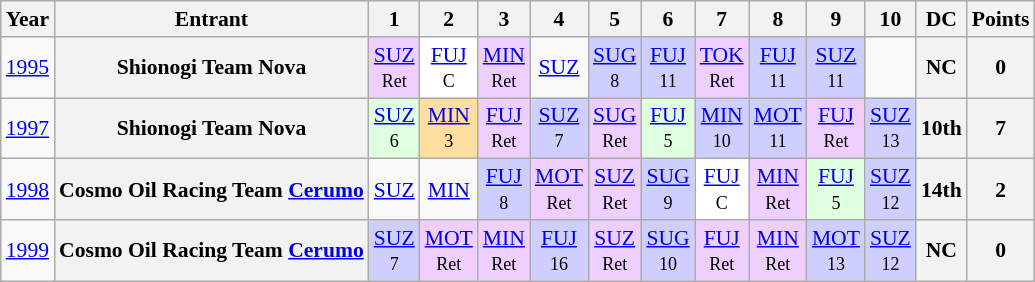<table class="wikitable" style="text-align:center; font-size:90%">
<tr>
<th>Year</th>
<th>Entrant</th>
<th>1</th>
<th>2</th>
<th>3</th>
<th>4</th>
<th>5</th>
<th>6</th>
<th>7</th>
<th>8</th>
<th>9</th>
<th>10</th>
<th>DC</th>
<th>Points</th>
</tr>
<tr>
<td><a href='#'>1995</a></td>
<th>Shionogi Team Nova</th>
<td bgcolor="#EFCFFF"><a href='#'>SUZ</a><br><small>Ret</small></td>
<td bgcolor="#FFFFFF"><a href='#'>FUJ</a><br><small>C</small></td>
<td bgcolor="#EFCFFF"><a href='#'>MIN</a><br><small>Ret</small></td>
<td><a href='#'>SUZ</a></td>
<td bgcolor="#CFCFFF"><a href='#'>SUG</a><br><small>8</small></td>
<td bgcolor="#CFCFFF"><a href='#'>FUJ</a><br><small>11</small></td>
<td bgcolor="#EFCFFF"><a href='#'>TOK</a><br><small>Ret</small></td>
<td bgcolor="#CFCFFF"><a href='#'>FUJ</a><br><small>11</small></td>
<td bgcolor="#CFCFFF"><a href='#'>SUZ</a><br><small>11</small></td>
<td></td>
<th>NC</th>
<th>0</th>
</tr>
<tr>
<td><a href='#'>1997</a></td>
<th>Shionogi Team Nova</th>
<td bgcolor="#DFFFDF"><a href='#'>SUZ</a><br><small>6</small></td>
<td bgcolor="#FFDF9F"><a href='#'>MIN</a><br><small>3</small></td>
<td bgcolor="#EFCFFF"><a href='#'>FUJ</a><br><small>Ret</small></td>
<td bgcolor="#CFCFFF"><a href='#'>SUZ</a><br><small>7</small></td>
<td bgcolor="#EFCFFF"><a href='#'>SUG</a><br><small>Ret</small></td>
<td bgcolor="#DFFFDF"><a href='#'>FUJ</a><br><small>5</small></td>
<td bgcolor="#CFCFFF"><a href='#'>MIN</a><br><small>10</small></td>
<td bgcolor="#CFCFFF"><a href='#'>MOT</a><br><small>11</small></td>
<td bgcolor="#EFCFFF"><a href='#'>FUJ</a><br><small>Ret</small></td>
<td bgcolor="#CFCFFF"><a href='#'>SUZ</a><br><small>13</small></td>
<th>10th</th>
<th>7</th>
</tr>
<tr>
<td><a href='#'>1998</a></td>
<th>Cosmo Oil Racing Team <a href='#'>Cerumo</a></th>
<td><a href='#'>SUZ</a></td>
<td><a href='#'>MIN</a></td>
<td bgcolor="#CFCFFF"><a href='#'>FUJ</a><br><small>8</small></td>
<td bgcolor="#EFCFFF"><a href='#'>MOT</a><br><small>Ret</small></td>
<td bgcolor="#EFCFFF"><a href='#'>SUZ</a><br><small>Ret</small></td>
<td bgcolor="#CFCFFF"><a href='#'>SUG</a><br><small>9</small></td>
<td bgcolor="#FFFFFF"><a href='#'>FUJ</a><br><small>C</small></td>
<td bgcolor="#EFCFFF"><a href='#'>MIN</a><br><small>Ret</small></td>
<td bgcolor="#DFFFDF"><a href='#'>FUJ</a><br><small>5</small></td>
<td bgcolor="#CFCFFF"><a href='#'>SUZ</a><br><small>12</small></td>
<th>14th</th>
<th>2</th>
</tr>
<tr>
<td><a href='#'>1999</a></td>
<th>Cosmo Oil Racing Team <a href='#'>Cerumo</a></th>
<td bgcolor="#CFCFFF"><a href='#'>SUZ</a><br><small>7</small></td>
<td bgcolor="#EFCFFF"><a href='#'>MOT</a><br><small>Ret</small></td>
<td bgcolor="#EFCFFF"><a href='#'>MIN</a><br><small>Ret</small></td>
<td bgcolor="#CFCFFF"><a href='#'>FUJ</a><br><small>16</small></td>
<td bgcolor="#EFCFFF"><a href='#'>SUZ</a><br><small>Ret</small></td>
<td bgcolor="#CFCFFF"><a href='#'>SUG</a><br><small>10</small></td>
<td bgcolor="#EFCFFF"><a href='#'>FUJ</a><br><small>Ret</small></td>
<td bgcolor="#EFCFFF"><a href='#'>MIN</a><br><small>Ret</small></td>
<td bgcolor="#CFCFFF"><a href='#'>MOT</a><br><small>13</small></td>
<td bgcolor="#CFCFFF"><a href='#'>SUZ</a><br><small>12</small></td>
<th>NC</th>
<th>0</th>
</tr>
</table>
